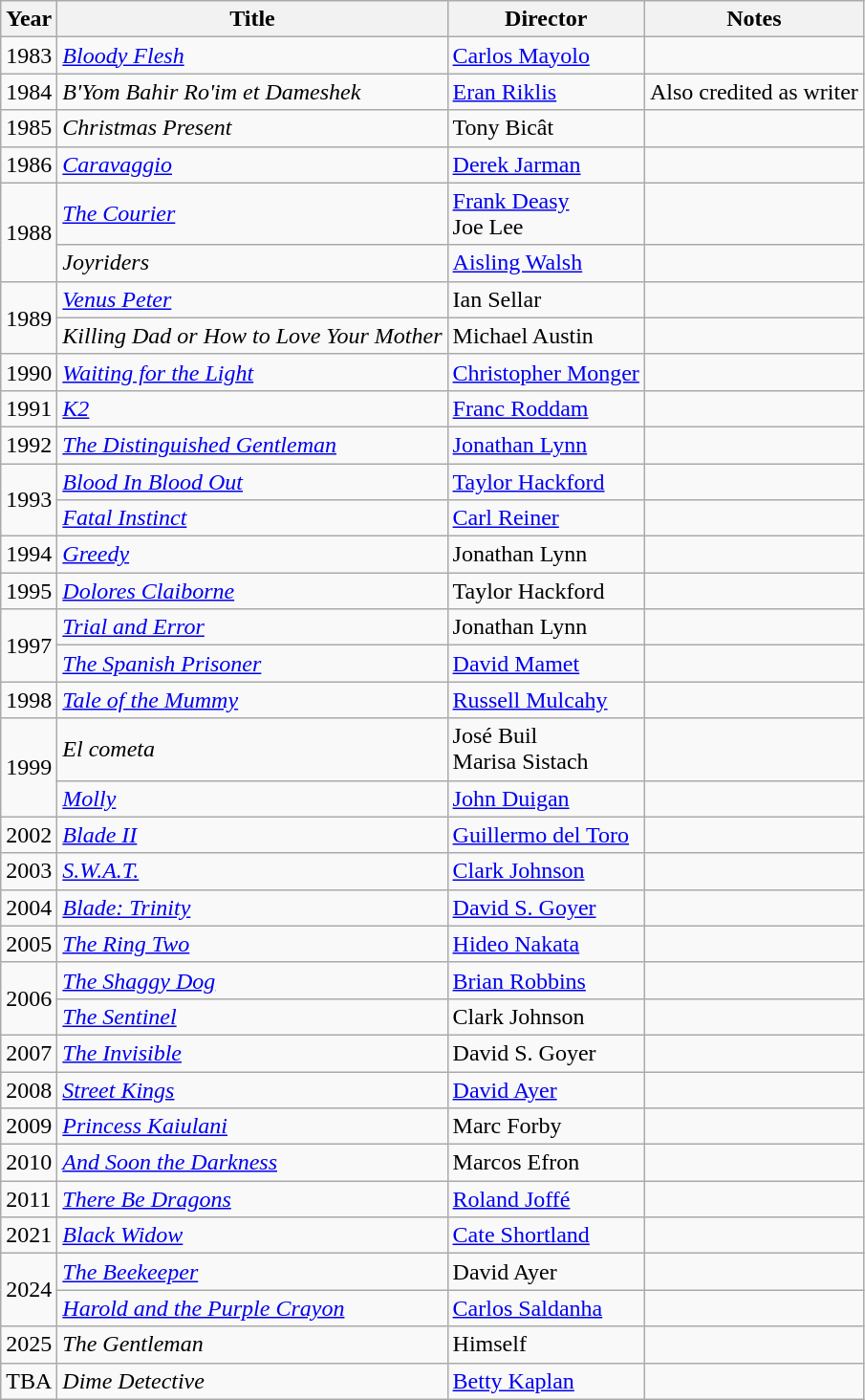<table class="wikitable">
<tr>
<th>Year</th>
<th>Title</th>
<th>Director</th>
<th>Notes</th>
</tr>
<tr>
<td>1983</td>
<td><em><a href='#'>Bloody Flesh</a></em></td>
<td><a href='#'>Carlos Mayolo</a></td>
<td></td>
</tr>
<tr>
<td>1984</td>
<td><em>B'Yom Bahir Ro'im et Dameshek</em></td>
<td><a href='#'>Eran Riklis</a></td>
<td>Also credited as writer</td>
</tr>
<tr>
<td>1985</td>
<td><em>Christmas Present</em></td>
<td>Tony Bicât</td>
<td></td>
</tr>
<tr>
<td>1986</td>
<td><em><a href='#'>Caravaggio</a></em></td>
<td><a href='#'>Derek Jarman</a></td>
<td></td>
</tr>
<tr>
<td rowspan=2>1988</td>
<td><em><a href='#'>The Courier</a></em></td>
<td><a href='#'>Frank Deasy</a><br>Joe Lee</td>
<td></td>
</tr>
<tr>
<td><em>Joyriders</em></td>
<td><a href='#'>Aisling Walsh</a></td>
<td></td>
</tr>
<tr>
<td rowspan=2>1989</td>
<td><em><a href='#'>Venus Peter</a></em></td>
<td>Ian Sellar</td>
<td></td>
</tr>
<tr>
<td><em>Killing Dad or How to Love Your Mother</em></td>
<td>Michael Austin</td>
<td></td>
</tr>
<tr>
<td>1990</td>
<td><em><a href='#'>Waiting for the Light</a></em></td>
<td><a href='#'>Christopher Monger</a></td>
<td></td>
</tr>
<tr>
<td>1991</td>
<td><em><a href='#'>K2</a></em></td>
<td><a href='#'>Franc Roddam</a></td>
<td></td>
</tr>
<tr>
<td>1992</td>
<td><em><a href='#'>The Distinguished Gentleman</a></em></td>
<td><a href='#'>Jonathan Lynn</a></td>
<td></td>
</tr>
<tr>
<td rowspan=2>1993</td>
<td><em><a href='#'>Blood In Blood Out</a></em></td>
<td><a href='#'>Taylor Hackford</a></td>
<td></td>
</tr>
<tr>
<td><em><a href='#'>Fatal Instinct</a></em></td>
<td><a href='#'>Carl Reiner</a></td>
<td></td>
</tr>
<tr>
<td>1994</td>
<td><em><a href='#'>Greedy</a></em></td>
<td>Jonathan Lynn</td>
<td></td>
</tr>
<tr>
<td>1995</td>
<td><em><a href='#'>Dolores Claiborne</a></em></td>
<td>Taylor Hackford</td>
<td></td>
</tr>
<tr>
<td rowspan=2>1997</td>
<td><em><a href='#'>Trial and Error</a></em></td>
<td>Jonathan Lynn</td>
<td></td>
</tr>
<tr>
<td><em><a href='#'>The Spanish Prisoner</a></em></td>
<td><a href='#'>David Mamet</a></td>
<td></td>
</tr>
<tr>
<td>1998</td>
<td><em><a href='#'>Tale of the Mummy</a></em></td>
<td><a href='#'>Russell Mulcahy</a></td>
<td></td>
</tr>
<tr>
<td rowspan=2>1999</td>
<td><em>El cometa</em></td>
<td>José Buil<br>Marisa Sistach</td>
<td></td>
</tr>
<tr>
<td><em><a href='#'>Molly</a></em></td>
<td><a href='#'>John Duigan</a></td>
<td></td>
</tr>
<tr>
<td>2002</td>
<td><em><a href='#'>Blade II</a></em></td>
<td><a href='#'>Guillermo del Toro</a></td>
<td></td>
</tr>
<tr>
<td>2003</td>
<td><em><a href='#'>S.W.A.T.</a></em></td>
<td><a href='#'>Clark Johnson</a></td>
<td></td>
</tr>
<tr>
<td>2004</td>
<td><em><a href='#'>Blade: Trinity</a></em></td>
<td><a href='#'>David S. Goyer</a></td>
<td></td>
</tr>
<tr>
<td>2005</td>
<td><em><a href='#'>The Ring Two</a></em></td>
<td><a href='#'>Hideo Nakata</a></td>
<td></td>
</tr>
<tr>
<td rowspan=2>2006</td>
<td><em><a href='#'>The Shaggy Dog</a></em></td>
<td><a href='#'>Brian Robbins</a></td>
<td></td>
</tr>
<tr>
<td><em><a href='#'>The Sentinel</a></em></td>
<td>Clark Johnson</td>
<td></td>
</tr>
<tr>
<td>2007</td>
<td><em><a href='#'>The Invisible</a></em></td>
<td>David S. Goyer</td>
<td></td>
</tr>
<tr>
<td>2008</td>
<td><em><a href='#'>Street Kings</a></em></td>
<td><a href='#'>David Ayer</a></td>
<td></td>
</tr>
<tr>
<td>2009</td>
<td><em><a href='#'>Princess Kaiulani</a></em></td>
<td>Marc Forby</td>
<td></td>
</tr>
<tr>
<td>2010</td>
<td><em><a href='#'>And Soon the Darkness</a></em></td>
<td>Marcos Efron</td>
<td></td>
</tr>
<tr>
<td>2011</td>
<td><em><a href='#'>There Be Dragons</a></em></td>
<td><a href='#'>Roland Joffé</a></td>
<td></td>
</tr>
<tr>
<td>2021</td>
<td><em><a href='#'>Black Widow</a></em></td>
<td><a href='#'>Cate Shortland</a></td>
<td></td>
</tr>
<tr>
<td rowspan=2>2024</td>
<td><em><a href='#'>The Beekeeper</a></em></td>
<td>David Ayer</td>
<td></td>
</tr>
<tr>
<td><em><a href='#'>Harold and the Purple Crayon</a></em></td>
<td><a href='#'>Carlos Saldanha</a></td>
<td></td>
</tr>
<tr>
<td>2025</td>
<td><em>The Gentleman</em></td>
<td>Himself</td>
<td></td>
</tr>
<tr>
<td>TBA</td>
<td><em>Dime Detective</em></td>
<td><a href='#'>Betty Kaplan</a></td>
<td></td>
</tr>
</table>
